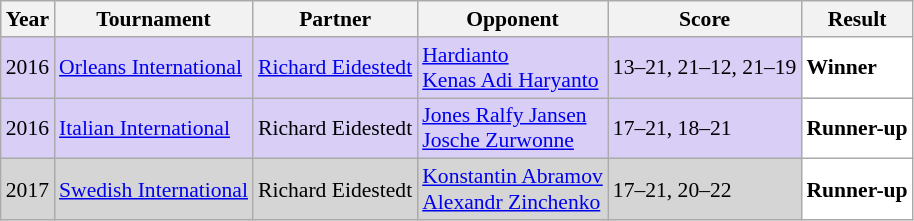<table class="sortable wikitable" style="font-size: 90%;">
<tr>
<th>Year</th>
<th>Tournament</th>
<th>Partner</th>
<th>Opponent</th>
<th>Score</th>
<th>Result</th>
</tr>
<tr style="background:#D8CEF6">
<td align="center">2016</td>
<td align="left"><a href='#'>Orleans International</a></td>
<td align="left"> <a href='#'>Richard Eidestedt</a></td>
<td align="left"> <a href='#'>Hardianto</a><br> <a href='#'>Kenas Adi Haryanto</a></td>
<td align="left">13–21, 21–12, 21–19</td>
<td style="text-align:left; background:white"> <strong>Winner</strong></td>
</tr>
<tr style="background:#D8CEF6">
<td align="center">2016</td>
<td align="left"><a href='#'>Italian International</a></td>
<td align="left"> Richard Eidestedt</td>
<td align="left"> <a href='#'>Jones Ralfy Jansen</a><br> <a href='#'>Josche Zurwonne</a></td>
<td align="left">17–21, 18–21</td>
<td style="text-align:left; background:white"> <strong>Runner-up</strong></td>
</tr>
<tr style="background:#D5D5D5">
<td align="center">2017</td>
<td align="left"><a href='#'>Swedish International</a></td>
<td align="left"> Richard Eidestedt</td>
<td align="left"> <a href='#'>Konstantin Abramov</a><br> <a href='#'>Alexandr Zinchenko</a></td>
<td align="left">17–21, 20–22</td>
<td style="text-align:left; background:white"> <strong>Runner-up</strong></td>
</tr>
</table>
